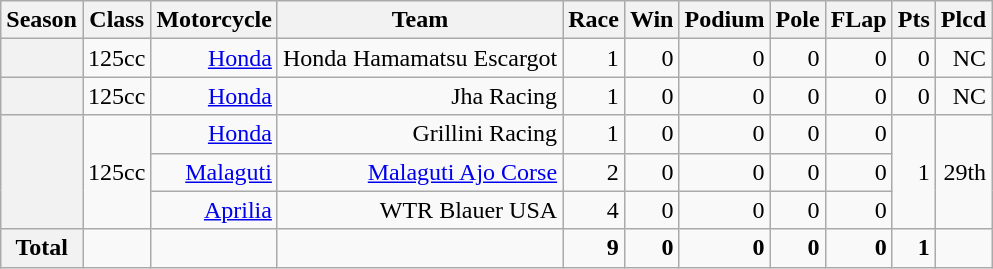<table class="wikitable" style=text-align:right>
<tr>
<th>Season</th>
<th>Class</th>
<th>Motorcycle</th>
<th>Team</th>
<th>Race</th>
<th>Win</th>
<th>Podium</th>
<th>Pole</th>
<th>FLap</th>
<th>Pts</th>
<th>Plcd</th>
</tr>
<tr>
<th></th>
<td>125cc</td>
<td><a href='#'>Honda</a></td>
<td>Honda Hamamatsu Escargot</td>
<td>1</td>
<td>0</td>
<td>0</td>
<td>0</td>
<td>0</td>
<td>0</td>
<td>NC</td>
</tr>
<tr>
<th></th>
<td>125cc</td>
<td><a href='#'>Honda</a></td>
<td>Jha Racing</td>
<td>1</td>
<td>0</td>
<td>0</td>
<td>0</td>
<td>0</td>
<td>0</td>
<td>NC</td>
</tr>
<tr>
<th rowspan=3></th>
<td rowspan=3>125cc</td>
<td><a href='#'>Honda</a></td>
<td>Grillini Racing</td>
<td>1</td>
<td>0</td>
<td>0</td>
<td>0</td>
<td>0</td>
<td rowspan=3>1</td>
<td rowspan=3>29th</td>
</tr>
<tr>
<td><a href='#'>Malaguti</a></td>
<td><a href='#'>Malaguti Ajo Corse</a></td>
<td>2</td>
<td>0</td>
<td>0</td>
<td>0</td>
<td>0</td>
</tr>
<tr>
<td><a href='#'>Aprilia</a></td>
<td>WTR Blauer USA</td>
<td>4</td>
<td>0</td>
<td>0</td>
<td>0</td>
<td>0</td>
</tr>
<tr>
<th>Total</th>
<td></td>
<td></td>
<td></td>
<td><strong>9</strong></td>
<td><strong>0</strong></td>
<td><strong>0</strong></td>
<td><strong>0</strong></td>
<td><strong>0</strong></td>
<td><strong>1</strong></td>
<td></td>
</tr>
</table>
